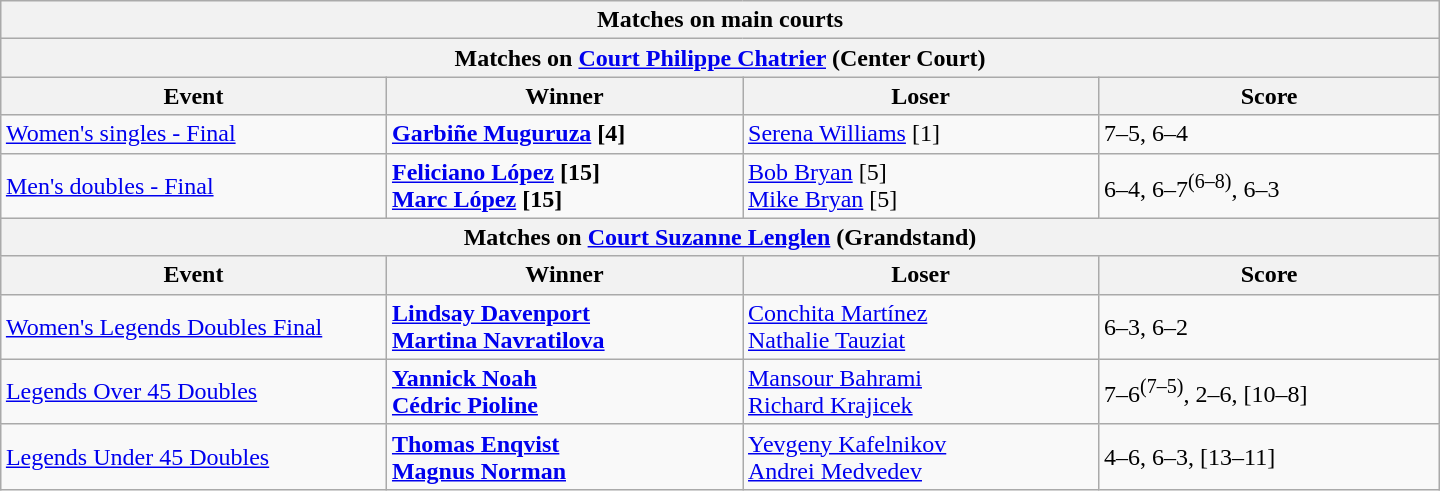<table class="wikitable collapsible uncollapsed" style=margin:auto>
<tr>
<th colspan=4 style=white-space:nowrap>Matches on main courts</th>
</tr>
<tr>
<th colspan=4><strong>Matches on <a href='#'>Court Philippe Chatrier</a> (Center Court)</strong></th>
</tr>
<tr>
<th width=240>Event</th>
<th width=230>Winner</th>
<th width=230>Loser</th>
<th width=220>Score</th>
</tr>
<tr>
<td><a href='#'>Women's singles - Final</a></td>
<td><strong> <a href='#'>Garbiñe Muguruza</a> [4]</strong></td>
<td> <a href='#'>Serena Williams</a> [1]</td>
<td>7–5, 6–4</td>
</tr>
<tr>
<td><a href='#'>Men's doubles - Final</a></td>
<td><strong> <a href='#'>Feliciano López</a> [15] <br>  <a href='#'>Marc López</a> [15]</strong></td>
<td> <a href='#'>Bob Bryan</a> [5] <br>  <a href='#'>Mike Bryan</a> [5]</td>
<td>6–4, 6–7<sup>(6–8)</sup>, 6–3</td>
</tr>
<tr>
<th colspan=4><strong>Matches on <a href='#'>Court Suzanne Lenglen</a> (Grandstand)</strong></th>
</tr>
<tr>
<th width=250>Event</th>
<th width=220>Winner</th>
<th width=220>Loser</th>
<th width=220>Score</th>
</tr>
<tr>
<td><a href='#'>Women's Legends Doubles Final</a></td>
<td><strong> <a href='#'>Lindsay Davenport</a> <br>  <a href='#'>Martina Navratilova</a></strong></td>
<td> <a href='#'>Conchita Martínez</a> <br>  <a href='#'>Nathalie Tauziat</a></td>
<td>6–3, 6–2</td>
</tr>
<tr>
<td><a href='#'>Legends Over 45 Doubles</a></td>
<td><strong> <a href='#'>Yannick Noah</a> <br>  <a href='#'>Cédric Pioline</a></strong></td>
<td> <a href='#'>Mansour Bahrami</a> <br>  <a href='#'>Richard Krajicek</a></td>
<td>7–6<sup>(7–5)</sup>, 2–6, [10–8]</td>
</tr>
<tr>
<td><a href='#'>Legends Under 45 Doubles</a></td>
<td><strong> <a href='#'>Thomas Enqvist</a> <br>  <a href='#'>Magnus Norman</a></strong></td>
<td> <a href='#'>Yevgeny Kafelnikov</a> <br>  <a href='#'>Andrei Medvedev</a></td>
<td>4–6, 6–3, [13–11]</td>
</tr>
</table>
